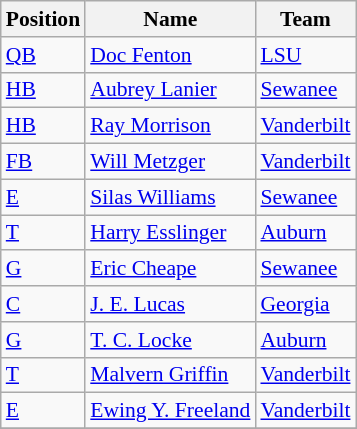<table class="wikitable" style="font-size: 90%">
<tr>
<th>Position</th>
<th>Name</th>
<th>Team</th>
</tr>
<tr>
<td><a href='#'>QB</a></td>
<td><a href='#'>Doc Fenton</a></td>
<td><a href='#'>LSU</a></td>
</tr>
<tr>
<td><a href='#'>HB</a></td>
<td><a href='#'>Aubrey Lanier</a></td>
<td><a href='#'>Sewanee</a></td>
</tr>
<tr>
<td><a href='#'>HB</a></td>
<td><a href='#'>Ray Morrison</a></td>
<td><a href='#'>Vanderbilt</a></td>
</tr>
<tr>
<td><a href='#'>FB</a></td>
<td><a href='#'>Will Metzger</a></td>
<td><a href='#'>Vanderbilt</a></td>
</tr>
<tr>
<td><a href='#'>E</a></td>
<td><a href='#'>Silas Williams</a></td>
<td><a href='#'>Sewanee</a></td>
</tr>
<tr>
<td><a href='#'>T</a></td>
<td><a href='#'>Harry Esslinger</a></td>
<td><a href='#'>Auburn</a></td>
</tr>
<tr>
<td><a href='#'>G</a></td>
<td><a href='#'>Eric Cheape</a></td>
<td><a href='#'>Sewanee</a></td>
</tr>
<tr>
<td><a href='#'>C</a></td>
<td><a href='#'>J. E. Lucas</a></td>
<td><a href='#'>Georgia</a></td>
</tr>
<tr>
<td><a href='#'>G</a></td>
<td><a href='#'>T. C. Locke</a></td>
<td><a href='#'>Auburn</a></td>
</tr>
<tr>
<td><a href='#'>T</a></td>
<td><a href='#'>Malvern Griffin</a></td>
<td><a href='#'>Vanderbilt</a></td>
</tr>
<tr>
<td><a href='#'>E</a></td>
<td><a href='#'>Ewing Y. Freeland</a></td>
<td><a href='#'>Vanderbilt</a></td>
</tr>
<tr>
</tr>
</table>
